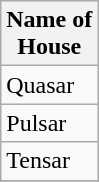<table class="wikitable" border="1">
<tr>
<th>Name of <br>House</th>
</tr>
<tr>
<td>Quasar</td>
</tr>
<tr>
<td>Pulsar</td>
</tr>
<tr>
<td>Tensar</td>
</tr>
<tr>
</tr>
</table>
